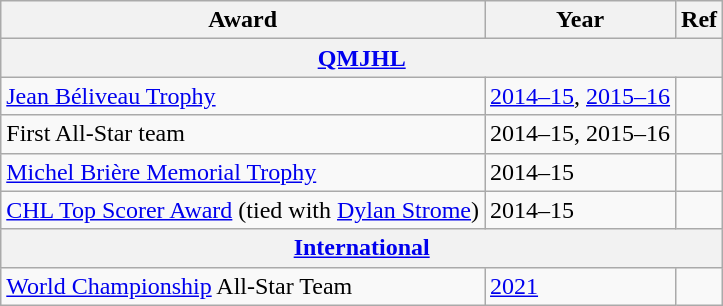<table class="wikitable">
<tr>
<th>Award</th>
<th>Year</th>
<th>Ref</th>
</tr>
<tr>
<th colspan="3"><a href='#'>QMJHL</a></th>
</tr>
<tr>
<td><a href='#'>Jean Béliveau Trophy</a></td>
<td><a href='#'>2014–15</a>, <a href='#'>2015–16</a></td>
<td></td>
</tr>
<tr>
<td>First All-Star team</td>
<td>2014–15, 2015–16</td>
<td></td>
</tr>
<tr>
<td><a href='#'>Michel Brière Memorial Trophy</a></td>
<td>2014–15</td>
<td></td>
</tr>
<tr>
<td><a href='#'>CHL Top Scorer Award</a> (tied with <a href='#'>Dylan Strome</a>)</td>
<td>2014–15</td>
<td></td>
</tr>
<tr>
<th colspan="3"><a href='#'>International</a></th>
</tr>
<tr>
<td><a href='#'>World Championship</a> All-Star Team</td>
<td><a href='#'>2021</a></td>
<td></td>
</tr>
</table>
